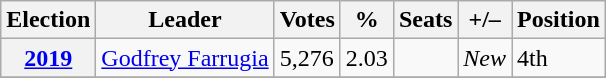<table class=wikitable style="text-align: left;">
<tr>
<th>Election</th>
<th>Leader</th>
<th>Votes</th>
<th>%</th>
<th>Seats</th>
<th>+/–</th>
<th>Position</th>
</tr>
<tr>
<th><a href='#'>2019</a></th>
<td><a href='#'>Godfrey Farrugia</a></td>
<td>5,276</td>
<td>2.03</td>
<td></td>
<td><em>New</em></td>
<td> 4th</td>
</tr>
<tr>
</tr>
</table>
